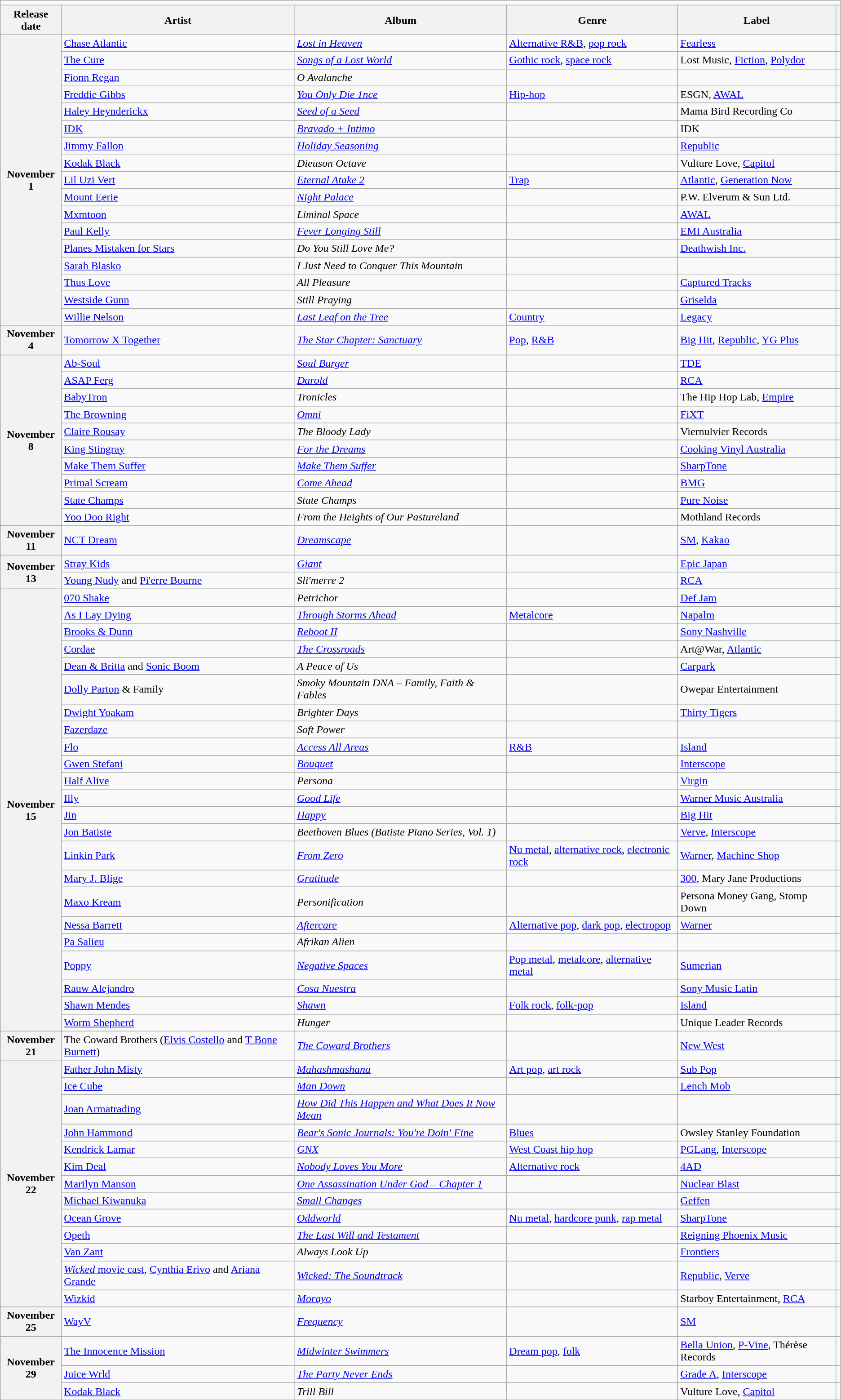<table class="wikitable plainrowheaders">
<tr>
<td colspan="6" style="text-align:center;"></td>
</tr>
<tr>
<th scope="col">Release date</th>
<th scope="col">Artist</th>
<th scope="col">Album</th>
<th scope="col">Genre</th>
<th scope="col">Label</th>
<th scope="col"></th>
</tr>
<tr>
<th scope="row" rowspan="17" style="text-align:center;">November<br>1</th>
<td><a href='#'>Chase Atlantic</a></td>
<td><em><a href='#'>Lost in Heaven</a></em></td>
<td><a href='#'>Alternative R&B</a>, <a href='#'>pop rock</a></td>
<td><a href='#'>Fearless</a></td>
<td></td>
</tr>
<tr>
<td><a href='#'>The Cure</a></td>
<td><em><a href='#'>Songs of a Lost World</a></em></td>
<td><a href='#'>Gothic rock</a>, <a href='#'>space rock</a></td>
<td>Lost Music, <a href='#'>Fiction</a>, <a href='#'>Polydor</a></td>
<td></td>
</tr>
<tr>
<td><a href='#'>Fionn Regan</a></td>
<td><em>O Avalanche</em></td>
<td></td>
<td></td>
<td></td>
</tr>
<tr>
<td><a href='#'>Freddie Gibbs</a></td>
<td><em><a href='#'>You Only Die 1nce</a></em></td>
<td><a href='#'>Hip-hop</a></td>
<td>ESGN, <a href='#'>AWAL</a></td>
<td></td>
</tr>
<tr>
<td><a href='#'>Haley Heynderickx</a></td>
<td><em><a href='#'>Seed of a Seed</a></em></td>
<td></td>
<td>Mama Bird Recording Co</td>
<td></td>
</tr>
<tr>
<td><a href='#'>IDK</a></td>
<td><em><a href='#'>Bravado + Intimo</a></em></td>
<td></td>
<td>IDK</td>
<td></td>
</tr>
<tr>
<td><a href='#'>Jimmy Fallon</a></td>
<td><em><a href='#'>Holiday Seasoning</a></em></td>
<td></td>
<td><a href='#'>Republic</a></td>
<td></td>
</tr>
<tr>
<td><a href='#'>Kodak Black</a></td>
<td><em>Dieuson Octave</em></td>
<td></td>
<td>Vulture Love, <a href='#'>Capitol</a></td>
<td></td>
</tr>
<tr>
<td><a href='#'>Lil Uzi Vert</a></td>
<td><em><a href='#'>Eternal Atake 2</a></em></td>
<td><a href='#'>Trap</a></td>
<td><a href='#'>Atlantic</a>, <a href='#'>Generation Now</a></td>
<td></td>
</tr>
<tr>
<td><a href='#'>Mount Eerie</a></td>
<td><em><a href='#'>Night Palace</a></em></td>
<td></td>
<td>P.W. Elverum & Sun Ltd.</td>
<td></td>
</tr>
<tr>
<td><a href='#'>Mxmtoon</a></td>
<td><em>Liminal Space</em></td>
<td></td>
<td><a href='#'>AWAL</a></td>
<td></td>
</tr>
<tr>
<td><a href='#'>Paul Kelly</a></td>
<td><em><a href='#'>Fever Longing Still</a></em></td>
<td></td>
<td><a href='#'>EMI Australia</a></td>
<td></td>
</tr>
<tr>
<td><a href='#'>Planes Mistaken for Stars</a></td>
<td><em>Do You Still Love Me?</em></td>
<td></td>
<td><a href='#'>Deathwish Inc.</a></td>
<td></td>
</tr>
<tr>
<td><a href='#'>Sarah Blasko</a></td>
<td><em>I Just Need to Conquer This Mountain</em></td>
<td></td>
<td></td>
<td></td>
</tr>
<tr>
<td><a href='#'>Thus Love</a></td>
<td><em>All Pleasure</em></td>
<td></td>
<td><a href='#'>Captured Tracks</a></td>
<td></td>
</tr>
<tr>
<td><a href='#'>Westside Gunn</a></td>
<td><em>Still Praying</em></td>
<td></td>
<td><a href='#'>Griselda</a></td>
<td></td>
</tr>
<tr>
<td><a href='#'>Willie Nelson</a></td>
<td><em><a href='#'>Last Leaf on the Tree</a></em></td>
<td><a href='#'>Country</a></td>
<td><a href='#'>Legacy</a></td>
<td></td>
</tr>
<tr>
<th scope="row" style="text-align:center;">November<br>4</th>
<td><a href='#'>Tomorrow X Together</a></td>
<td><em><a href='#'>The Star Chapter: Sanctuary</a></em></td>
<td><a href='#'>Pop</a>, <a href='#'>R&B</a></td>
<td><a href='#'>Big Hit</a>, <a href='#'>Republic</a>, <a href='#'>YG Plus</a></td>
<td></td>
</tr>
<tr>
<th scope="row" rowspan="10" style="text-align:center;">November<br>8</th>
<td><a href='#'>Ab-Soul</a></td>
<td><em><a href='#'>Soul Burger</a></em></td>
<td></td>
<td><a href='#'>TDE</a></td>
<td></td>
</tr>
<tr>
<td><a href='#'>ASAP Ferg</a></td>
<td><em><a href='#'>Darold</a></em></td>
<td></td>
<td><a href='#'>RCA</a></td>
<td></td>
</tr>
<tr>
<td><a href='#'>BabyTron</a></td>
<td><em>Tronicles</em></td>
<td></td>
<td>The Hip Hop Lab, <a href='#'>Empire</a></td>
<td></td>
</tr>
<tr>
<td><a href='#'>The Browning</a></td>
<td><em><a href='#'>Omni</a></em></td>
<td></td>
<td><a href='#'>FiXT</a></td>
<td></td>
</tr>
<tr>
<td><a href='#'>Claire Rousay</a></td>
<td><em>The Bloody Lady</em></td>
<td></td>
<td>Viernulvier Records</td>
<td></td>
</tr>
<tr>
<td><a href='#'>King Stingray</a></td>
<td><em><a href='#'>For the Dreams</a></em></td>
<td></td>
<td><a href='#'>Cooking Vinyl Australia</a></td>
<td></td>
</tr>
<tr>
<td><a href='#'>Make Them Suffer</a></td>
<td><em><a href='#'>Make Them Suffer</a></em></td>
<td></td>
<td><a href='#'>SharpTone</a></td>
<td></td>
</tr>
<tr>
<td><a href='#'>Primal Scream</a></td>
<td><em><a href='#'>Come Ahead</a></em></td>
<td></td>
<td><a href='#'>BMG</a></td>
<td></td>
</tr>
<tr>
<td><a href='#'>State Champs</a></td>
<td><em>State Champs</em></td>
<td></td>
<td><a href='#'>Pure Noise</a></td>
<td></td>
</tr>
<tr>
<td><a href='#'>Yoo Doo Right</a></td>
<td><em>From the Heights of Our Pastureland</em></td>
<td></td>
<td>Mothland Records</td>
<td></td>
</tr>
<tr>
<th scope="row" style="text-align:center;">November<br>11</th>
<td><a href='#'>NCT Dream</a></td>
<td><em><a href='#'>Dreamscape</a></em></td>
<td></td>
<td><a href='#'>SM</a>, <a href='#'>Kakao</a></td>
<td></td>
</tr>
<tr>
<th scope="row" rowspan="2" style="text-align:center;">November<br>13</th>
<td><a href='#'>Stray Kids</a></td>
<td><em><a href='#'>Giant</a></em></td>
<td></td>
<td><a href='#'>Epic Japan</a></td>
<td></td>
</tr>
<tr>
<td><a href='#'>Young Nudy</a> and <a href='#'>Pi'erre Bourne</a></td>
<td><em>Sli'merre 2</em></td>
<td></td>
<td><a href='#'>RCA</a></td>
<td></td>
</tr>
<tr>
<th scope="row" rowspan="23" style="text-align:center;">November<br>15</th>
<td><a href='#'>070 Shake</a></td>
<td><em>Petrichor</em></td>
<td></td>
<td><a href='#'>Def Jam</a></td>
<td></td>
</tr>
<tr>
<td><a href='#'>As I Lay Dying</a></td>
<td><em><a href='#'>Through Storms Ahead</a></em></td>
<td><a href='#'>Metalcore</a></td>
<td><a href='#'>Napalm</a></td>
<td></td>
</tr>
<tr>
<td><a href='#'>Brooks & Dunn</a></td>
<td><em><a href='#'>Reboot II</a></em></td>
<td></td>
<td><a href='#'>Sony Nashville</a></td>
<td></td>
</tr>
<tr>
<td><a href='#'>Cordae</a></td>
<td><em><a href='#'>The Crossroads</a></em></td>
<td></td>
<td>Art@War, <a href='#'>Atlantic</a></td>
<td></td>
</tr>
<tr>
<td><a href='#'>Dean & Britta</a> and <a href='#'>Sonic Boom</a></td>
<td><em>A Peace of Us</em></td>
<td></td>
<td><a href='#'>Carpark</a></td>
<td></td>
</tr>
<tr>
<td><a href='#'>Dolly Parton</a> & Family</td>
<td><em>Smoky Mountain DNA – Family, Faith & Fables</em></td>
<td></td>
<td>Owepar Entertainment</td>
<td></td>
</tr>
<tr>
<td><a href='#'>Dwight Yoakam</a></td>
<td><em>Brighter Days</em></td>
<td></td>
<td><a href='#'>Thirty Tigers</a></td>
<td></td>
</tr>
<tr>
<td><a href='#'>Fazerdaze</a></td>
<td><em>Soft Power</em></td>
<td></td>
<td></td>
<td></td>
</tr>
<tr>
<td><a href='#'>Flo</a></td>
<td><em><a href='#'>Access All Areas</a></em></td>
<td><a href='#'>R&B</a></td>
<td><a href='#'>Island</a></td>
<td></td>
</tr>
<tr>
<td><a href='#'>Gwen Stefani</a></td>
<td><em><a href='#'>Bouquet</a></em></td>
<td></td>
<td><a href='#'>Interscope</a></td>
<td></td>
</tr>
<tr>
<td><a href='#'>Half Alive</a></td>
<td><em>Persona</em></td>
<td></td>
<td><a href='#'>Virgin</a></td>
<td></td>
</tr>
<tr>
<td><a href='#'>Illy</a></td>
<td><em><a href='#'>Good Life</a></em></td>
<td></td>
<td><a href='#'>Warner Music Australia</a></td>
<td></td>
</tr>
<tr>
<td><a href='#'>Jin</a></td>
<td><em><a href='#'>Happy</a></em></td>
<td></td>
<td><a href='#'>Big Hit</a></td>
<td></td>
</tr>
<tr>
<td><a href='#'>Jon Batiste</a></td>
<td><em>Beethoven Blues (Batiste Piano Series, Vol. 1)</em></td>
<td></td>
<td><a href='#'>Verve</a>, <a href='#'>Interscope</a></td>
<td></td>
</tr>
<tr>
<td><a href='#'>Linkin Park</a></td>
<td><em><a href='#'>From Zero</a></em></td>
<td><a href='#'>Nu metal</a>, <a href='#'>alternative rock</a>, <a href='#'>electronic rock</a></td>
<td><a href='#'>Warner</a>, <a href='#'>Machine Shop</a></td>
<td></td>
</tr>
<tr>
<td><a href='#'>Mary J. Blige</a></td>
<td><em><a href='#'>Gratitude</a></em></td>
<td></td>
<td><a href='#'>300</a>, Mary Jane Productions</td>
<td></td>
</tr>
<tr>
<td><a href='#'>Maxo Kream</a></td>
<td><em>Personification</em></td>
<td></td>
<td>Persona Money Gang, Stomp Down</td>
<td></td>
</tr>
<tr>
<td><a href='#'>Nessa Barrett</a></td>
<td><em><a href='#'>Aftercare</a></em></td>
<td><a href='#'>Alternative pop</a>, <a href='#'>dark pop</a>, <a href='#'>electropop</a></td>
<td><a href='#'>Warner</a></td>
<td></td>
</tr>
<tr>
<td><a href='#'>Pa Salieu</a></td>
<td><em>Afrikan Alien</em></td>
<td></td>
<td></td>
<td></td>
</tr>
<tr>
<td><a href='#'>Poppy</a></td>
<td><em><a href='#'>Negative Spaces</a></em></td>
<td><a href='#'>Pop metal</a>, <a href='#'>metalcore</a>, <a href='#'>alternative metal</a></td>
<td><a href='#'>Sumerian</a></td>
<td></td>
</tr>
<tr>
<td><a href='#'>Rauw Alejandro</a></td>
<td><em><a href='#'>Cosa Nuestra</a></em></td>
<td></td>
<td><a href='#'>Sony Music Latin</a></td>
<td></td>
</tr>
<tr>
<td><a href='#'>Shawn Mendes</a></td>
<td><em><a href='#'>Shawn</a></em></td>
<td><a href='#'>Folk rock</a>, <a href='#'>folk-pop</a></td>
<td><a href='#'>Island</a></td>
<td></td>
</tr>
<tr>
<td><a href='#'>Worm Shepherd</a></td>
<td><em>Hunger</em></td>
<td></td>
<td>Unique Leader Records</td>
<td></td>
</tr>
<tr>
<th scope="row" style="text-align:center;">November<br>21</th>
<td>The Coward Brothers (<a href='#'>Elvis Costello</a> and <a href='#'>T Bone Burnett</a>)</td>
<td><em><a href='#'>The Coward Brothers</a></em></td>
<td></td>
<td><a href='#'>New West</a></td>
<td></td>
</tr>
<tr>
<th scope="row" rowspan="13" style="text-align:center;">November<br>22</th>
<td><a href='#'>Father John Misty</a></td>
<td><em><a href='#'>Mahashmashana</a></em></td>
<td><a href='#'>Art pop</a>, <a href='#'>art rock</a></td>
<td><a href='#'>Sub Pop</a></td>
<td></td>
</tr>
<tr>
<td><a href='#'>Ice Cube</a></td>
<td><em><a href='#'>Man Down</a></em></td>
<td></td>
<td><a href='#'>Lench Mob</a></td>
<td></td>
</tr>
<tr>
<td><a href='#'>Joan Armatrading</a></td>
<td><em><a href='#'>How Did This Happen and What Does It Now Mean</a></em></td>
<td></td>
<td></td>
<td></td>
</tr>
<tr>
<td><a href='#'>John Hammond</a></td>
<td><em><a href='#'>Bear's Sonic Journals: You're Doin' Fine</a></em></td>
<td><a href='#'>Blues</a></td>
<td>Owsley Stanley Foundation</td>
<td></td>
</tr>
<tr>
<td><a href='#'>Kendrick Lamar</a></td>
<td><em><a href='#'>GNX</a></em></td>
<td><a href='#'>West Coast hip hop</a></td>
<td><a href='#'>PGLang</a>, <a href='#'>Interscope</a></td>
<td></td>
</tr>
<tr>
<td><a href='#'>Kim Deal</a></td>
<td><em><a href='#'>Nobody Loves You More</a></em></td>
<td><a href='#'>Alternative rock</a></td>
<td><a href='#'>4AD</a></td>
<td></td>
</tr>
<tr>
<td><a href='#'>Marilyn Manson</a></td>
<td><em><a href='#'>One Assassination Under God – Chapter 1</a></em></td>
<td></td>
<td><a href='#'>Nuclear Blast</a></td>
<td></td>
</tr>
<tr>
<td><a href='#'>Michael Kiwanuka</a></td>
<td><em><a href='#'>Small Changes</a></em></td>
<td></td>
<td><a href='#'>Geffen</a></td>
<td></td>
</tr>
<tr>
<td><a href='#'>Ocean Grove</a></td>
<td><em><a href='#'>Oddworld</a></em></td>
<td><a href='#'>Nu metal</a>, <a href='#'>hardcore punk</a>, <a href='#'>rap metal</a></td>
<td><a href='#'>SharpTone</a></td>
<td></td>
</tr>
<tr>
<td><a href='#'>Opeth</a></td>
<td><em><a href='#'>The Last Will and Testament</a></em></td>
<td></td>
<td><a href='#'>Reigning Phoenix Music</a></td>
<td></td>
</tr>
<tr>
<td><a href='#'>Van Zant</a></td>
<td><em>Always Look Up</em></td>
<td></td>
<td><a href='#'>Frontiers</a></td>
<td></td>
</tr>
<tr>
<td><a href='#'><em>Wicked</em> movie cast</a>, <a href='#'>Cynthia Erivo</a> and <a href='#'>Ariana Grande</a></td>
<td><em><a href='#'>Wicked: The Soundtrack</a></em></td>
<td></td>
<td><a href='#'>Republic</a>, <a href='#'>Verve</a></td>
<td></td>
</tr>
<tr>
<td><a href='#'>Wizkid</a></td>
<td><em><a href='#'>Morayo</a></em></td>
<td></td>
<td>Starboy Entertainment, <a href='#'>RCA</a></td>
<td></td>
</tr>
<tr>
<th scope="row" style="text-align:center;">November<br>25</th>
<td><a href='#'>WayV</a></td>
<td><em><a href='#'>Frequency</a></em></td>
<td></td>
<td><a href='#'>SM</a></td>
<td></td>
</tr>
<tr>
<th scope="row" rowspan="3" style="text-align:center;">November<br>29</th>
<td><a href='#'>The Innocence Mission</a></td>
<td><em><a href='#'>Midwinter Swimmers</a></em></td>
<td><a href='#'>Dream pop</a>, <a href='#'>folk</a></td>
<td><a href='#'>Bella Union</a>, <a href='#'>P-Vine</a>, Thérèse Records</td>
<td></td>
</tr>
<tr>
<td><a href='#'>Juice Wrld</a></td>
<td><em><a href='#'>The Party Never Ends</a></em></td>
<td></td>
<td><a href='#'>Grade A</a>, <a href='#'>Interscope</a></td>
<td></td>
</tr>
<tr>
<td><a href='#'>Kodak Black</a></td>
<td><em>Trill Bill</em></td>
<td></td>
<td>Vulture Love, <a href='#'>Capitol</a></td>
<td></td>
</tr>
</table>
